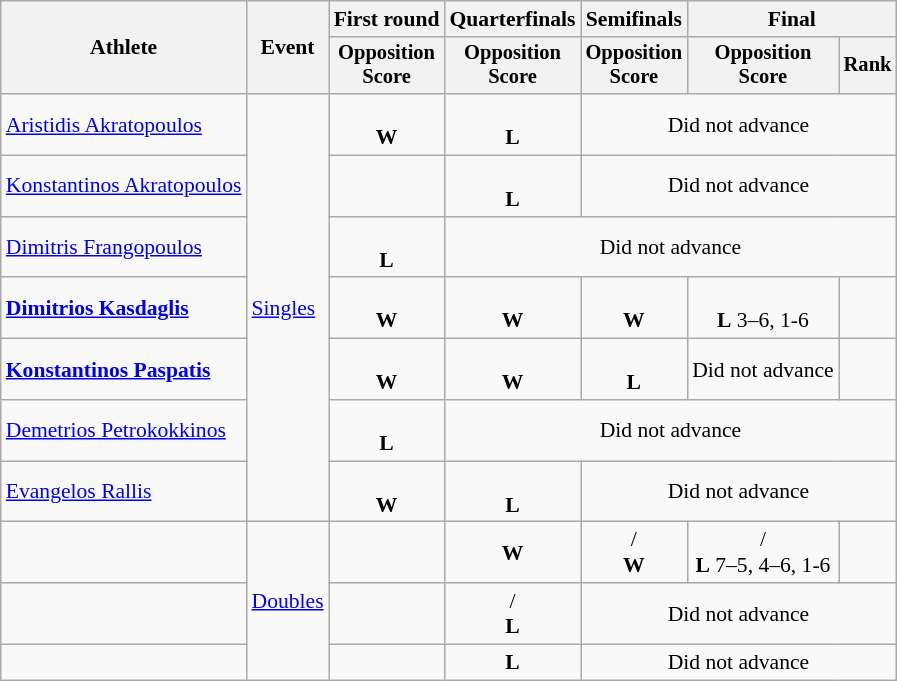<table class=wikitable style=font-size:90%;text-align:center>
<tr>
<th rowspan=2>Athlete</th>
<th rowspan=2>Event</th>
<th>First round</th>
<th>Quarterfinals</th>
<th>Semifinals</th>
<th colspan=2>Final</th>
</tr>
<tr style=font-size:95%>
<th>Opposition<br>Score</th>
<th>Opposition<br>Score</th>
<th>Opposition<br>Score</th>
<th>Opposition<br>Score</th>
<th>Rank</th>
</tr>
<tr>
<td align=left><a href='#'>Aristidis Akratopoulos</a></td>
<td align=left rowspan=7><a href='#'>Singles</a></td>
<td><br><strong>W</strong></td>
<td><br><strong>L</strong></td>
<td colspan=3>Did not advance</td>
</tr>
<tr>
<td align=left><a href='#'>Konstantinos Akratopoulos</a></td>
<td></td>
<td><br><strong>L</strong></td>
<td colspan=3>Did not advance</td>
</tr>
<tr>
<td align=left><a href='#'>Dimitris Frangopoulos</a></td>
<td><br><strong>L</strong></td>
<td colspan=4>Did not advance</td>
</tr>
<tr>
<td align=left><strong><a href='#'>Dimitrios Kasdaglis</a></strong></td>
<td><br><strong>W</strong></td>
<td><br><strong>W</strong></td>
<td><br><strong>W</strong></td>
<td><br><strong>L</strong> 3–6, 1-6</td>
<td></td>
</tr>
<tr>
<td align=left><strong><a href='#'>Konstantinos Paspatis</a></strong></td>
<td><br><strong>W</strong></td>
<td><br><strong>W</strong></td>
<td><br><strong>L</strong></td>
<td>Did not advance</td>
<td></td>
</tr>
<tr>
<td align=left><a href='#'>Demetrios Petrokokkinos</a></td>
<td><br><strong>L</strong></td>
<td colspan=4>Did not advance</td>
</tr>
<tr>
<td align=left><a href='#'>Evangelos Rallis</a></td>
<td><br><strong>W</strong></td>
<td><br><strong>L</strong></td>
<td colspan=3>Did not advance</td>
</tr>
<tr>
<td align=left><strong></strong></td>
<td align=left rowspan=3><a href='#'>Doubles</a></td>
<td></td>
<td> <strong>W</strong></td>
<td> /<br> <strong>W</strong></td>
<td> /<br> <strong>L</strong> 7–5, 4–6, 1-6</td>
<td></td>
</tr>
<tr>
<td align=left></td>
<td></td>
<td> /<br> <strong>L</strong></td>
<td colspan=3>Did not advance</td>
</tr>
<tr>
<td align=left></td>
<td></td>
<td> <strong>L</strong></td>
<td colspan=3>Did not advance</td>
</tr>
</table>
